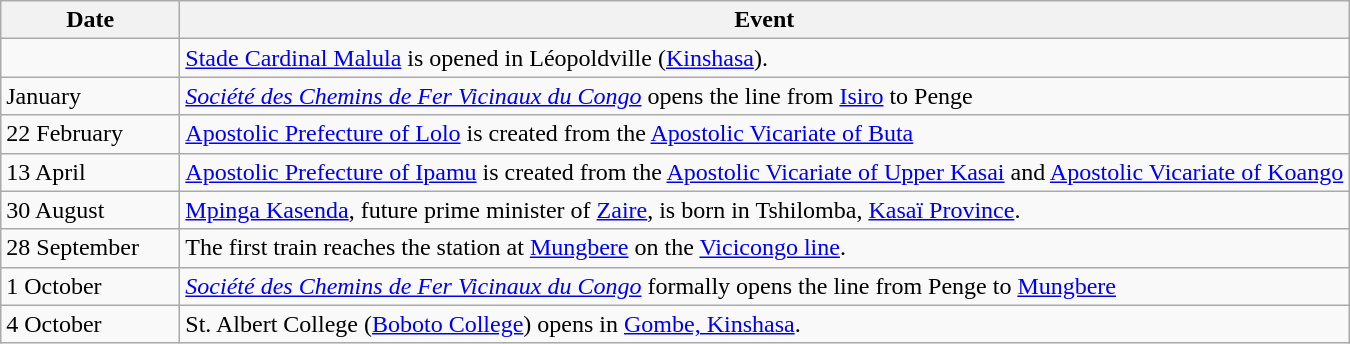<table class=wikitable>
<tr>
<th style="width:7em">Date</th>
<th>Event</th>
</tr>
<tr>
<td></td>
<td><a href='#'>Stade Cardinal Malula</a> is opened in Léopoldville (<a href='#'>Kinshasa</a>).</td>
</tr>
<tr>
<td>January</td>
<td><em><a href='#'>Société des Chemins de Fer Vicinaux du Congo</a></em> opens the line from <a href='#'>Isiro</a> to Penge</td>
</tr>
<tr>
<td>22 February</td>
<td><a href='#'>Apostolic Prefecture of Lolo</a> is created from the <a href='#'>Apostolic Vicariate of Buta</a></td>
</tr>
<tr>
<td>13 April</td>
<td><a href='#'>Apostolic Prefecture of Ipamu</a> is created from the <a href='#'>Apostolic Vicariate of Upper Kasai</a> and <a href='#'>Apostolic Vicariate of Koango</a></td>
</tr>
<tr>
<td>30 August</td>
<td><a href='#'>Mpinga Kasenda</a>, future prime minister of <a href='#'>Zaire</a>, is born in Tshilomba, <a href='#'>Kasaï Province</a>.</td>
</tr>
<tr>
<td>28 September</td>
<td>The first train reaches the station at <a href='#'>Mungbere</a> on the <a href='#'>Vicicongo line</a>.</td>
</tr>
<tr>
<td>1 October</td>
<td><em><a href='#'>Société des Chemins de Fer Vicinaux du Congo</a></em> formally opens the line from Penge to <a href='#'>Mungbere</a></td>
</tr>
<tr>
<td>4 October</td>
<td>St. Albert College (<a href='#'>Boboto College</a>) opens in <a href='#'>Gombe, Kinshasa</a>.</td>
</tr>
</table>
